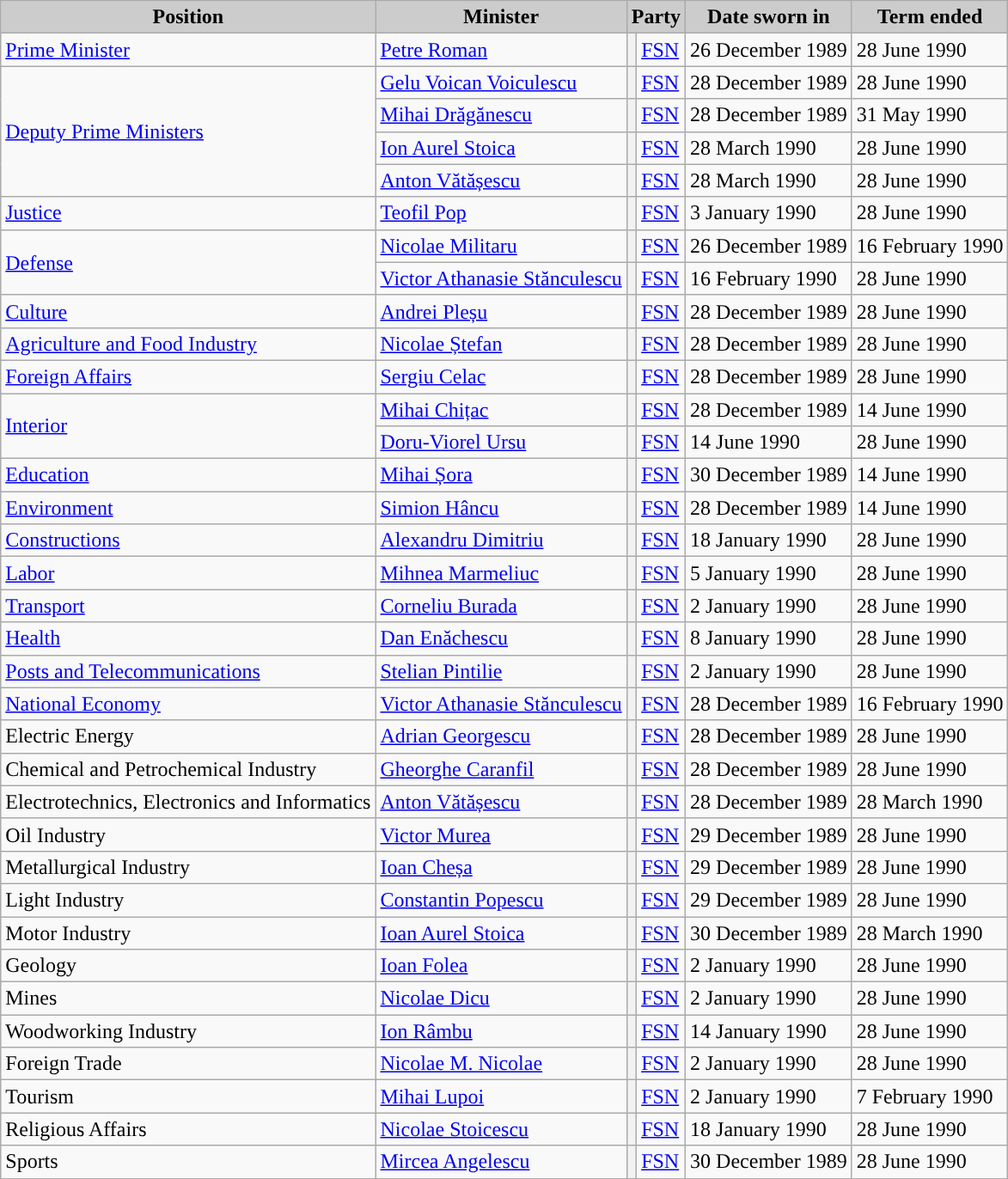<table class="wikitable sortable">
<tr>
<th style="background:#ccc;">Position</th>
<th style="background:#ccc;">Minister</th>
<th style="background:#ccc;" colspan="2">Party</th>
<th style="background:#ccc;">Date sworn in</th>
<th style="background:#ccc;">Term ended</th>
</tr>
<tr>
<td><a href='#'>Prime Minister</a></td>
<td><a href='#'>Petre Roman</a></td>
<th style="background-color: "></th>
<td><a href='#'>FSN</a></td>
<td>26 December 1989</td>
<td>28 June 1990</td>
</tr>
<tr>
<td rowspan=4><a href='#'>Deputy Prime Ministers</a></td>
<td><a href='#'>Gelu Voican Voiculescu</a></td>
<th style="background-color: "></th>
<td><a href='#'>FSN</a></td>
<td>28 December 1989</td>
<td>28 June 1990</td>
</tr>
<tr>
<td><a href='#'>Mihai Drăgănescu</a></td>
<th style="background-color: "></th>
<td><a href='#'>FSN</a></td>
<td>28 December 1989</td>
<td>31 May 1990</td>
</tr>
<tr>
<td><a href='#'>Ion Aurel Stoica</a></td>
<th style="background-color: "></th>
<td><a href='#'>FSN</a></td>
<td>28 March 1990</td>
<td>28 June 1990</td>
</tr>
<tr>
<td><a href='#'>Anton Vătășescu</a></td>
<th style="background-color: "></th>
<td><a href='#'>FSN</a></td>
<td>28 March 1990</td>
<td>28 June 1990</td>
</tr>
<tr>
<td><a href='#'>Justice</a></td>
<td><a href='#'>Teofil Pop</a></td>
<th style="background-color: "></th>
<td><a href='#'>FSN</a></td>
<td>3 January 1990</td>
<td>28 June 1990</td>
</tr>
<tr>
<td rowspan=2><a href='#'>Defense</a></td>
<td><a href='#'>Nicolae Militaru</a></td>
<th style="background-color: "></th>
<td><a href='#'>FSN</a></td>
<td>26 December 1989</td>
<td>16 February 1990</td>
</tr>
<tr>
<td><a href='#'>Victor Athanasie Stănculescu</a></td>
<th style="background-color: "></th>
<td><a href='#'>FSN</a></td>
<td>16 February 1990</td>
<td>28 June 1990</td>
</tr>
<tr>
<td><a href='#'>Culture</a></td>
<td><a href='#'>Andrei Pleșu</a></td>
<th style="background-color: "></th>
<td><a href='#'>FSN</a></td>
<td>28 December 1989</td>
<td>28 June 1990</td>
</tr>
<tr>
<td><a href='#'>Agriculture and Food Industry</a></td>
<td><a href='#'>Nicolae Ștefan</a></td>
<th style="background-color: "></th>
<td><a href='#'>FSN</a></td>
<td>28 December 1989</td>
<td>28 June 1990</td>
</tr>
<tr>
<td><a href='#'>Foreign Affairs</a></td>
<td><a href='#'>Sergiu Celac</a></td>
<th style="background-color: "></th>
<td><a href='#'>FSN</a></td>
<td>28 December 1989</td>
<td>28 June 1990</td>
</tr>
<tr>
<td rowspan=2><a href='#'>Interior</a></td>
<td><a href='#'>Mihai Chițac</a></td>
<th style="background-color: "></th>
<td><a href='#'>FSN</a></td>
<td>28 December 1989</td>
<td>14 June 1990</td>
</tr>
<tr>
<td><a href='#'>Doru-Viorel Ursu</a></td>
<th style="background-color: "></th>
<td><a href='#'>FSN</a></td>
<td>14 June 1990</td>
<td>28 June 1990</td>
</tr>
<tr>
<td><a href='#'>Education</a></td>
<td><a href='#'>Mihai Șora</a></td>
<th style="background-color: "></th>
<td><a href='#'>FSN</a></td>
<td>30 December 1989</td>
<td>14 June 1990</td>
</tr>
<tr>
<td><a href='#'>Environment</a></td>
<td><a href='#'>Simion Hâncu</a></td>
<th style="background-color: "></th>
<td><a href='#'>FSN</a></td>
<td>28 December 1989</td>
<td>14 June 1990</td>
</tr>
<tr>
<td><a href='#'>Constructions</a></td>
<td><a href='#'>Alexandru Dimitriu</a></td>
<th style="background-color: "></th>
<td><a href='#'>FSN</a></td>
<td>18 January 1990</td>
<td>28 June 1990</td>
</tr>
<tr>
<td><a href='#'>Labor</a></td>
<td><a href='#'>Mihnea Marmeliuc</a></td>
<th style="background-color: "></th>
<td><a href='#'>FSN</a></td>
<td>5 January 1990</td>
<td>28 June 1990</td>
</tr>
<tr>
<td><a href='#'>Transport</a></td>
<td><a href='#'>Corneliu Burada</a></td>
<th style="background-color: "></th>
<td><a href='#'>FSN</a></td>
<td>2 January 1990</td>
<td>28 June 1990</td>
</tr>
<tr>
<td><a href='#'>Health</a></td>
<td><a href='#'>Dan Enăchescu</a></td>
<th style="background-color: "></th>
<td><a href='#'>FSN</a></td>
<td>8 January 1990</td>
<td>28 June 1990</td>
</tr>
<tr>
<td><a href='#'>Posts and Telecommunications</a></td>
<td><a href='#'>Stelian Pintilie</a></td>
<th style="background-color: "></th>
<td><a href='#'>FSN</a></td>
<td>2 January 1990</td>
<td>28 June 1990</td>
</tr>
<tr>
<td><a href='#'>National Economy</a></td>
<td><a href='#'>Victor Athanasie Stănculescu</a></td>
<th style="background-color: "></th>
<td><a href='#'>FSN</a></td>
<td>28 December 1989</td>
<td>16 February 1990</td>
</tr>
<tr>
<td>Electric Energy</td>
<td><a href='#'>Adrian Georgescu</a></td>
<th style="background-color: "></th>
<td><a href='#'>FSN</a></td>
<td>28 December 1989</td>
<td>28 June 1990</td>
</tr>
<tr>
<td>Chemical and Petrochemical Industry</td>
<td><a href='#'>Gheorghe Caranfil</a></td>
<th style="background-color: "></th>
<td><a href='#'>FSN</a></td>
<td>28 December 1989</td>
<td>28 June 1990</td>
</tr>
<tr>
<td>Electrotechnics, Electronics and Informatics</td>
<td><a href='#'>Anton Vătășescu</a></td>
<th style="background-color: "></th>
<td><a href='#'>FSN</a></td>
<td>28 December 1989</td>
<td>28 March 1990</td>
</tr>
<tr>
<td>Oil Industry</td>
<td><a href='#'>Victor Murea</a></td>
<th style="background-color: "></th>
<td><a href='#'>FSN</a></td>
<td>29 December 1989</td>
<td>28 June 1990</td>
</tr>
<tr>
<td>Metallurgical Industry</td>
<td><a href='#'>Ioan Cheșa</a></td>
<th style="background-color: "></th>
<td><a href='#'>FSN</a></td>
<td>29 December 1989</td>
<td>28 June 1990</td>
</tr>
<tr>
<td>Light Industry</td>
<td><a href='#'>Constantin Popescu</a></td>
<th style="background-color: "></th>
<td><a href='#'>FSN</a></td>
<td>29 December 1989</td>
<td>28 June 1990</td>
</tr>
<tr>
<td>Motor Industry</td>
<td><a href='#'>Ioan Aurel Stoica</a></td>
<th style="background-color: "></th>
<td><a href='#'>FSN</a></td>
<td>30 December 1989</td>
<td>28 March 1990</td>
</tr>
<tr>
<td>Geology</td>
<td><a href='#'>Ioan Folea</a></td>
<th style="background-color: "></th>
<td><a href='#'>FSN</a></td>
<td>2 January 1990</td>
<td>28 June 1990</td>
</tr>
<tr>
<td>Mines</td>
<td><a href='#'>Nicolae Dicu</a></td>
<th style="background-color: "></th>
<td><a href='#'>FSN</a></td>
<td>2 January 1990</td>
<td>28 June 1990</td>
</tr>
<tr>
<td>Woodworking Industry</td>
<td><a href='#'>Ion Râmbu</a></td>
<th style="background-color: "></th>
<td><a href='#'>FSN</a></td>
<td>14 January 1990</td>
<td>28 June 1990</td>
</tr>
<tr>
<td>Foreign Trade</td>
<td><a href='#'>Nicolae M. Nicolae</a></td>
<th style="background-color: "></th>
<td><a href='#'>FSN</a></td>
<td>2 January 1990</td>
<td>28 June 1990</td>
</tr>
<tr>
<td>Tourism</td>
<td><a href='#'>Mihai Lupoi</a></td>
<th style="background-color: "></th>
<td><a href='#'>FSN</a></td>
<td>2 January 1990</td>
<td>7 February 1990</td>
</tr>
<tr>
<td>Religious Affairs</td>
<td><a href='#'>Nicolae Stoicescu</a></td>
<th style="background-color: "></th>
<td><a href='#'>FSN</a></td>
<td>18 January 1990</td>
<td>28 June 1990</td>
</tr>
<tr>
<td>Sports</td>
<td><a href='#'>Mircea Angelescu</a></td>
<th style="background-color: "></th>
<td><a href='#'>FSN</a></td>
<td>30 December 1989</td>
<td>28 June 1990</td>
</tr>
</table>
